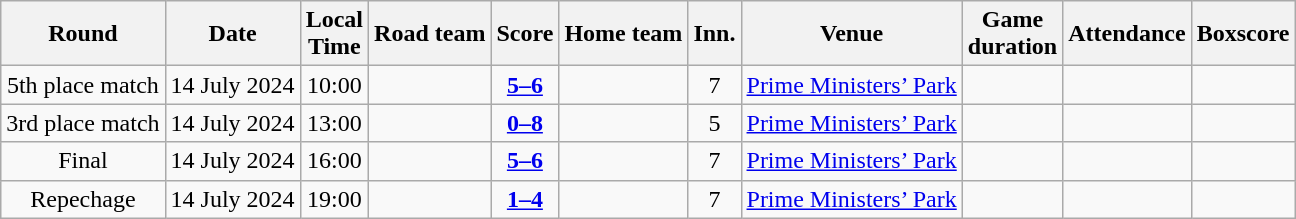<table class="wikitable" style="text-align:center">
<tr>
<th>Round</th>
<th>Date</th>
<th>Local<br>Time</th>
<th>Road team</th>
<th>Score</th>
<th>Home team</th>
<th>Inn.</th>
<th>Venue</th>
<th>Game<br>duration</th>
<th>Attendance</th>
<th>Boxscore</th>
</tr>
<tr>
<td>5th place match</td>
<td>14 July 2024</td>
<td>10:00</td>
<td align=right></td>
<td><strong><a href='#'>5–6</a></strong></td>
<td align=left><strong></strong></td>
<td>7</td>
<td><a href='#'>Prime Ministers’ Park</a></td>
<td></td>
<td></td>
<td></td>
</tr>
<tr>
<td>3rd place match</td>
<td>14 July 2024</td>
<td>13:00</td>
<td align=right></td>
<td><strong><a href='#'>0–8</a></strong></td>
<td align=left><strong></strong></td>
<td>5</td>
<td><a href='#'>Prime Ministers’ Park</a></td>
<td></td>
<td></td>
<td></td>
</tr>
<tr>
<td>Final</td>
<td>14 July 2024</td>
<td>16:00</td>
<td align=right></td>
<td><strong><a href='#'>5–6</a></strong></td>
<td align=left><strong></strong></td>
<td>7</td>
<td><a href='#'>Prime Ministers’ Park</a></td>
<td></td>
<td></td>
<td></td>
</tr>
<tr>
<td>Repechage</td>
<td>14 July 2024</td>
<td>19:00</td>
<td align=right></td>
<td><strong><a href='#'>1–4</a></strong></td>
<td align=left><strong></strong></td>
<td>7</td>
<td><a href='#'>Prime Ministers’ Park</a></td>
<td></td>
<td></td>
<td></td>
</tr>
</table>
